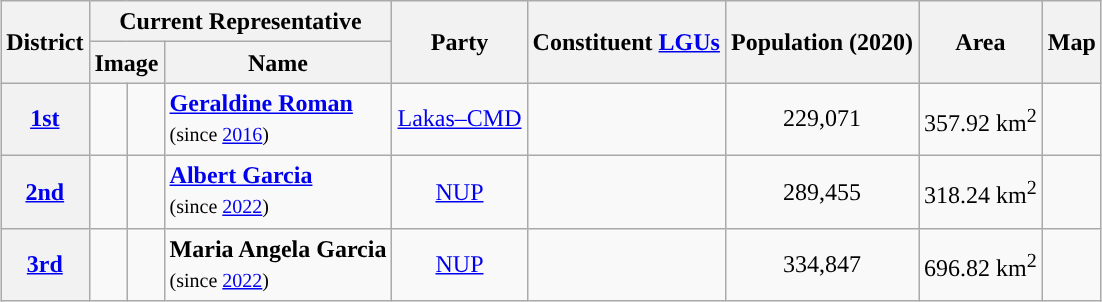<table class="wikitable sortable" style="margin: 1em auto; font-size:100%; line-height:20px; text-align:center">
<tr>
<th rowspan="2">District</th>
<th colspan="3">Current Representative</th>
<th rowspan="2">Party</th>
<th rowspan="2">Constituent <a href='#'>LGUs</a></th>
<th rowspan="2">Population (2020)</th>
<th rowspan="2">Area</th>
<th rowspan="2">Map</th>
</tr>
<tr>
<th colspan="2">Image</th>
<th>Name</th>
</tr>
<tr>
<th><a href='#'>1st</a></th>
<td style="background:"></td>
<td></td>
<td style="text-align:left;"><strong><a href='#'>Geraldine Roman</a></strong><br><small>(since <a href='#'>2016</a>)</small></td>
<td><a href='#'>Lakas–CMD</a></td>
<td></td>
<td>229,071</td>
<td>357.92 km<sup>2</sup></td>
<td></td>
</tr>
<tr>
<th><a href='#'>2nd</a></th>
<td style="background:"></td>
<td></td>
<td style="text-align:left;"><strong><a href='#'>Albert Garcia</a></strong><br><small>(since <a href='#'>2022</a>)</small></td>
<td><a href='#'>NUP</a></td>
<td></td>
<td>289,455</td>
<td>318.24 km<sup>2</sup></td>
<td></td>
</tr>
<tr>
<th><a href='#'>3rd</a></th>
<td style="background:"></td>
<td></td>
<td style="text-align:left;"><strong>Maria Angela Garcia</strong><br><small>(since <a href='#'>2022</a>)</small></td>
<td><a href='#'>NUP</a></td>
<td></td>
<td>334,847</td>
<td>696.82 km<sup>2</sup></td>
<td></td>
</tr>
</table>
